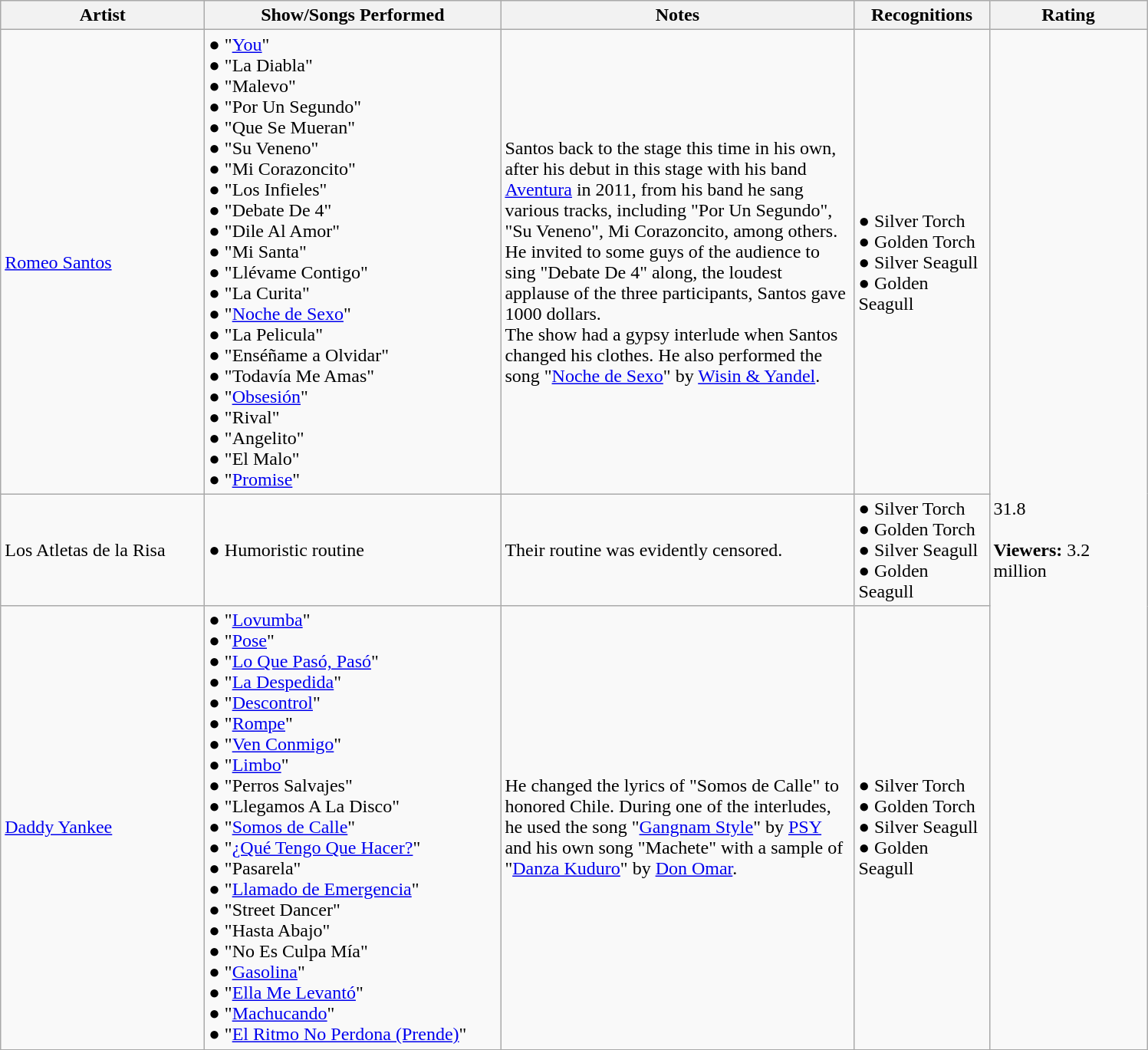<table class="wikitable">
<tr>
<th width="170">Artist</th>
<th width="250">Show/Songs Performed</th>
<th width="300">Notes</th>
<th width="110">Recognitions</th>
<th width="130">Rating</th>
</tr>
<tr>
<td><a href='#'>Romeo Santos</a></td>
<td>● "<a href='#'>You</a>"<br> ● "La Diabla"<br> ● "Malevo"<br> ● "Por Un Segundo"<br>  ● "Que Se Mueran"<br> ● "Su Veneno"<br> ● "Mi Corazoncito"<br> ● "Los Infieles"<br> ● "Debate De 4"<br> ● "Dile Al Amor"<br> ● "Mi Santa"<br> ● "Llévame Contigo"<br> ● "La Curita"<br> ● "<a href='#'>Noche de Sexo</a>"<br> ● "La Pelicula"<br> ● "Enséñame a Olvidar"<br> ● "Todavía Me Amas"<br> ● "<a href='#'>Obsesión</a>" <br> ● "Rival"<br> ● "Angelito"<br> ● "El Malo"<br> ● "<a href='#'>Promise</a>" <br></td>
<td>Santos back to the stage this time in his own, after his debut in this stage with his band <a href='#'>Aventura</a> in 2011, from his band he sang various tracks, including "Por Un Segundo", "Su Veneno", Mi Corazoncito, among others. He invited to some guys of the audience to sing "Debate De 4" along, the loudest applause of the three participants, Santos gave 1000 dollars.<br>The show had a gypsy interlude when Santos changed his clothes. He also performed the song "<a href='#'>Noche de Sexo</a>" by <a href='#'>Wisin & Yandel</a>.</td>
<td>● Silver Torch<br> ● Golden Torch<br> ● Silver Seagull <br> ● Golden Seagull<br></td>
<td rowspan="3">31.8<br><br> <strong>Viewers:</strong> 3.2 million</td>
</tr>
<tr>
<td>Los Atletas de la Risa</td>
<td>● Humoristic routine</td>
<td>Their routine was evidently censored.</td>
<td>●  Silver Torch<br> ● Golden Torch<br> ● Silver Seagull <br> ● Golden Seagull<br></td>
</tr>
<tr>
<td><a href='#'>Daddy Yankee</a></td>
<td>● "<a href='#'>Lovumba</a>"<br> ● "<a href='#'>Pose</a>"<br> ● "<a href='#'>Lo Que Pasó, Pasó</a>"<br> ● "<a href='#'>La Despedida</a>"<br> ● "<a href='#'>Descontrol</a>"<br> ● "<a href='#'>Rompe</a>"<br> ● "<a href='#'>Ven Conmigo</a>"<br> ● "<a href='#'>Limbo</a>"<br> ● "Perros Salvajes"  <br> ● "Llegamos A La Disco"<br> ● "<a href='#'>Somos de Calle</a>"<br> ● "<a href='#'>¿Qué Tengo Que Hacer?</a>"<br> ● "Pasarela"<br> ● "<a href='#'>Llamado de Emergencia</a>"<br> ● "Street Dancer"<br>  ● "Hasta Abajo"<br> ● "No Es Culpa Mía"<br> ● "<a href='#'>Gasolina</a>"<br> ● "<a href='#'>Ella Me Levantó</a>"<br> ● "<a href='#'>Machucando</a>"<br> ● "<a href='#'>El Ritmo No Perdona (Prende)</a>"<br></td>
<td>He changed the lyrics of "Somos de Calle" to honored Chile. During one of the interludes, he used the song "<a href='#'>Gangnam Style</a>" by <a href='#'>PSY</a> and his own song "Machete" with a sample of "<a href='#'>Danza Kuduro</a>" by <a href='#'>Don Omar</a>.</td>
<td>● Silver Torch<br> ● Golden Torch<br> ● Silver Seagull <br> ● Golden Seagull<br></td>
</tr>
<tr>
</tr>
</table>
